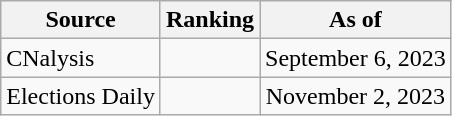<table class="wikitable" style="text-align:center">
<tr>
<th>Source</th>
<th>Ranking</th>
<th>As of</th>
</tr>
<tr>
<td align=left>CNalysis</td>
<td></td>
<td>September 6, 2023</td>
</tr>
<tr>
<td align=left>Elections Daily</td>
<td></td>
<td>November 2, 2023</td>
</tr>
</table>
